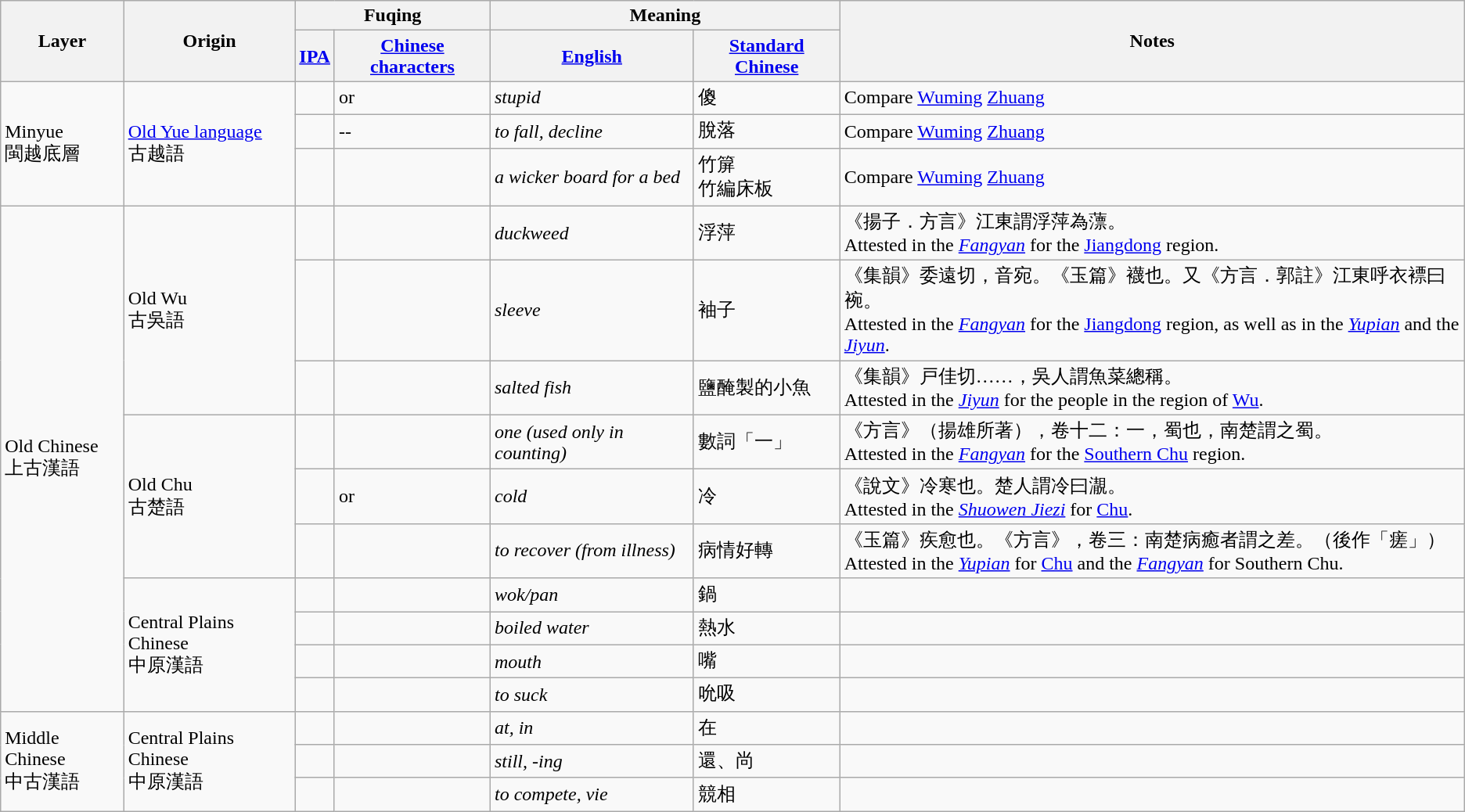<table class="wikitable">
<tr>
<th rowspan="2">Layer</th>
<th rowspan="2">Origin</th>
<th colspan="2">Fuqing</th>
<th colspan="2">Meaning</th>
<th rowspan="2">Notes</th>
</tr>
<tr>
<th><a href='#'>IPA</a></th>
<th><a href='#'>Chinese characters</a></th>
<th><a href='#'>English</a></th>
<th><a href='#'>Standard Chinese</a></th>
</tr>
<tr>
<td rowspan=3>Minyue <br> 閩越底層</td>
<td rowspan=3><a href='#'>Old Yue language</a> <br> 古越語</td>
<td></td>
<td> or </td>
<td><em>stupid</em></td>
<td>傻</td>
<td>Compare <a href='#'>Wuming</a> <a href='#'>Zhuang</a> </td>
</tr>
<tr>
<td></td>
<td>--</td>
<td><em>to fall, decline</em></td>
<td>脫落</td>
<td>Compare <a href='#'>Wuming</a> <a href='#'>Zhuang</a> </td>
</tr>
<tr>
<td></td>
<td></td>
<td><em>a wicker board for a bed</em></td>
<td>竹箳 <br> 竹編床板</td>
<td>Compare <a href='#'>Wuming</a> <a href='#'>Zhuang</a> </td>
</tr>
<tr>
<td rowspan=10>Old Chinese <br> 上古漢語</td>
<td rowspan=3>Old Wu <br> 古吳語</td>
<td></td>
<td></td>
<td><em>duckweed</em></td>
<td>浮萍</td>
<td>《揚子．方言》江東謂浮萍為薸。<br> Attested in the <em><a href='#'>Fangyan</a></em> for the <a href='#'>Jiangdong</a> region.</td>
</tr>
<tr>
<td></td>
<td></td>
<td><em>sleeve</em></td>
<td>袖子</td>
<td>《集韻》委遠切，音宛。《玉篇》襪也。又《方言．郭註》江東呼衣褾曰䘼。<br>Attested in the <em><a href='#'>Fangyan</a></em> for the <a href='#'>Jiangdong</a> region, as well as in the <em><a href='#'>Yupian</a></em> and the <em><a href='#'>Jiyun</a></em>.</td>
</tr>
<tr>
<td></td>
<td></td>
<td><em>salted fish</em></td>
<td>鹽醃製的小魚</td>
<td>《集韻》戸佳切……，吳人謂魚菜總稱。<br> Attested in the <em><a href='#'>Jiyun</a></em> for the people in the region of <a href='#'>Wu</a>.</td>
</tr>
<tr>
<td rowspan=3>Old Chu <br>古楚語</td>
<td></td>
<td></td>
<td><em>one (used only in counting)</em></td>
<td>數詞「一」</td>
<td>《方言》（揚雄所著），卷十二：一，蜀也，南楚謂之蜀。<br> Attested in the <em><a href='#'>Fangyan</a></em> for the <a href='#'>Southern Chu</a> region.</td>
</tr>
<tr>
<td></td>
<td> or </td>
<td><em>cold</em></td>
<td>冷</td>
<td>《說文》冷寒也。楚人謂冷曰㵾。<br>  Attested in the <em><a href='#'>Shuowen Jiezi</a></em> for <a href='#'>Chu</a>.</td>
</tr>
<tr>
<td></td>
<td></td>
<td><em>to recover (from illness)</em></td>
<td>病情好轉</td>
<td>《玉篇》疾愈也。《方言》，卷三：南楚病癒者謂之差。（後作「瘥」）<br> Attested in the <em><a href='#'>Yupian</a></em> for <a href='#'>Chu</a> and the <em><a href='#'>Fangyan</a></em> for Southern Chu.</td>
</tr>
<tr>
<td rowspan=4>Central Plains Chinese <br> 中原漢語</td>
<td></td>
<td></td>
<td><em>wok/pan</em></td>
<td>鍋</td>
<td></td>
</tr>
<tr>
<td></td>
<td></td>
<td><em>boiled water</em></td>
<td>熱水</td>
<td></td>
</tr>
<tr>
<td></td>
<td></td>
<td><em>mouth</em></td>
<td>嘴</td>
<td></td>
</tr>
<tr>
<td></td>
<td></td>
<td><em>to suck</em></td>
<td>吮吸</td>
<td></td>
</tr>
<tr>
<td rowspan=3>Middle Chinese <br> 中古漢語</td>
<td rowspan=3>Central Plains Chinese <br> 中原漢語</td>
<td></td>
<td></td>
<td><em>at, in</em></td>
<td>在</td>
<td></td>
</tr>
<tr>
<td></td>
<td></td>
<td><em>still, -ing</em></td>
<td>還、尚</td>
<td></td>
</tr>
<tr>
<td></td>
<td></td>
<td><em>to compete, vie</em></td>
<td>競相</td>
<td></td>
</tr>
</table>
